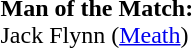<table width=100% style="font-size: 100%">
<tr>
<td><br><strong>Man of the Match:</strong>
<br>Jack Flynn (<a href='#'>Meath</a>)</td>
</tr>
</table>
